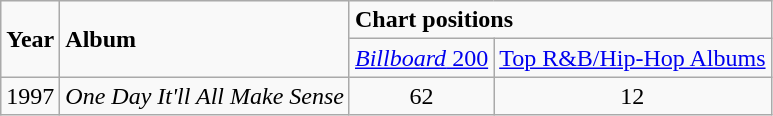<table class="wikitable">
<tr>
<td rowspan="2"><strong>Year</strong></td>
<td rowspan="2"><strong>Album</strong></td>
<td colspan="2"><strong>Chart positions</strong></td>
</tr>
<tr>
<td><a href='#'><em>Billboard</em> 200</a></td>
<td><a href='#'>Top R&B/Hip-Hop Albums</a></td>
</tr>
<tr>
<td>1997</td>
<td><em>One Day It'll All Make Sense</em></td>
<td style="text-align:center; vertical-align:top;">62</td>
<td style="text-align:center; vertical-align:top;">12</td>
</tr>
</table>
